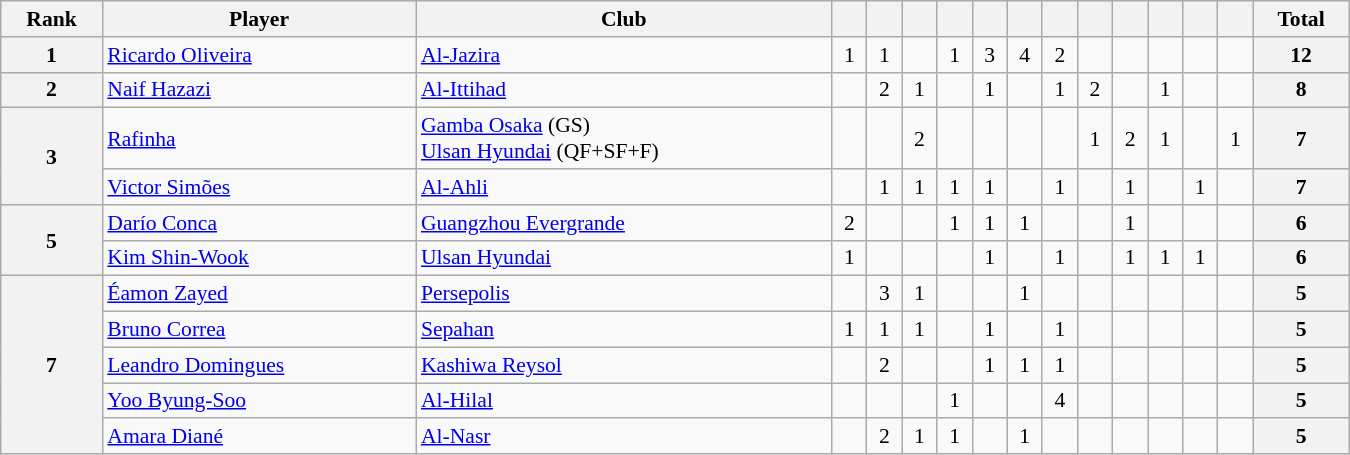<table class="wikitable" style="text-align:center; font-size:90%;" width=900>
<tr>
<th>Rank</th>
<th>Player</th>
<th>Club</th>
<th></th>
<th></th>
<th></th>
<th></th>
<th></th>
<th></th>
<th></th>
<th></th>
<th></th>
<th></th>
<th></th>
<th></th>
<th>Total</th>
</tr>
<tr>
<th rowspan=1>1</th>
<td align="left"> <a href='#'>Ricardo Oliveira</a></td>
<td align="left"> <a href='#'>Al-Jazira</a></td>
<td>1</td>
<td>1</td>
<td></td>
<td>1</td>
<td>3</td>
<td>4</td>
<td>2</td>
<td></td>
<td></td>
<td></td>
<td></td>
<td></td>
<th>12</th>
</tr>
<tr>
<th rowspan=1>2</th>
<td align="left"> <a href='#'>Naif Hazazi</a></td>
<td align="left"> <a href='#'>Al-Ittihad</a></td>
<td></td>
<td>2</td>
<td>1</td>
<td></td>
<td>1</td>
<td></td>
<td>1</td>
<td>2</td>
<td></td>
<td>1</td>
<td></td>
<td></td>
<th>8</th>
</tr>
<tr>
<th rowspan=2>3</th>
<td align="left"> <a href='#'>Rafinha</a></td>
<td align="left"> <a href='#'>Gamba Osaka</a> (GS)<br> <a href='#'>Ulsan Hyundai</a> (QF+SF+F)</td>
<td></td>
<td></td>
<td>2</td>
<td></td>
<td></td>
<td></td>
<td></td>
<td>1</td>
<td>2</td>
<td>1</td>
<td></td>
<td>1</td>
<th>7</th>
</tr>
<tr>
<td align="left"> <a href='#'>Victor Simões</a></td>
<td align="left"> <a href='#'>Al-Ahli</a></td>
<td></td>
<td>1</td>
<td>1</td>
<td>1</td>
<td>1</td>
<td></td>
<td>1</td>
<td></td>
<td>1</td>
<td></td>
<td>1</td>
<td></td>
<th>7</th>
</tr>
<tr>
<th rowspan=2>5</th>
<td align="left"> <a href='#'>Darío Conca</a></td>
<td align="left"> <a href='#'>Guangzhou Evergrande</a></td>
<td>2</td>
<td></td>
<td></td>
<td>1</td>
<td>1</td>
<td>1</td>
<td></td>
<td></td>
<td>1</td>
<td></td>
<td></td>
<td></td>
<th>6</th>
</tr>
<tr>
<td align="left"> <a href='#'>Kim Shin-Wook</a></td>
<td align="left"> <a href='#'>Ulsan Hyundai</a></td>
<td>1</td>
<td></td>
<td></td>
<td></td>
<td>1</td>
<td></td>
<td>1</td>
<td></td>
<td>1</td>
<td>1</td>
<td>1</td>
<td></td>
<th>6</th>
</tr>
<tr>
<th rowspan=5>7</th>
<td align="left"> <a href='#'>Éamon Zayed</a></td>
<td align="left"> <a href='#'>Persepolis</a></td>
<td></td>
<td>3</td>
<td>1</td>
<td></td>
<td></td>
<td>1</td>
<td></td>
<td></td>
<td></td>
<td></td>
<td></td>
<td></td>
<th>5</th>
</tr>
<tr>
<td align="left"> <a href='#'>Bruno Correa</a></td>
<td align="left"> <a href='#'>Sepahan</a></td>
<td>1</td>
<td>1</td>
<td>1</td>
<td></td>
<td>1</td>
<td></td>
<td>1</td>
<td></td>
<td></td>
<td></td>
<td></td>
<td></td>
<th>5</th>
</tr>
<tr>
<td align="left"> <a href='#'>Leandro Domingues</a></td>
<td align="left"> <a href='#'>Kashiwa Reysol</a></td>
<td></td>
<td>2</td>
<td></td>
<td></td>
<td>1</td>
<td>1</td>
<td>1</td>
<td></td>
<td></td>
<td></td>
<td></td>
<td></td>
<th>5</th>
</tr>
<tr>
<td align="left"> <a href='#'>Yoo Byung-Soo</a></td>
<td align="left"> <a href='#'>Al-Hilal</a></td>
<td></td>
<td></td>
<td></td>
<td>1</td>
<td></td>
<td></td>
<td>4</td>
<td></td>
<td></td>
<td></td>
<td></td>
<td></td>
<th>5</th>
</tr>
<tr>
<td align="left"> <a href='#'>Amara Diané</a></td>
<td align="left"> <a href='#'>Al-Nasr</a></td>
<td></td>
<td>2</td>
<td>1</td>
<td>1</td>
<td></td>
<td>1</td>
<td></td>
<td></td>
<td></td>
<td></td>
<td></td>
<td></td>
<th>5</th>
</tr>
</table>
